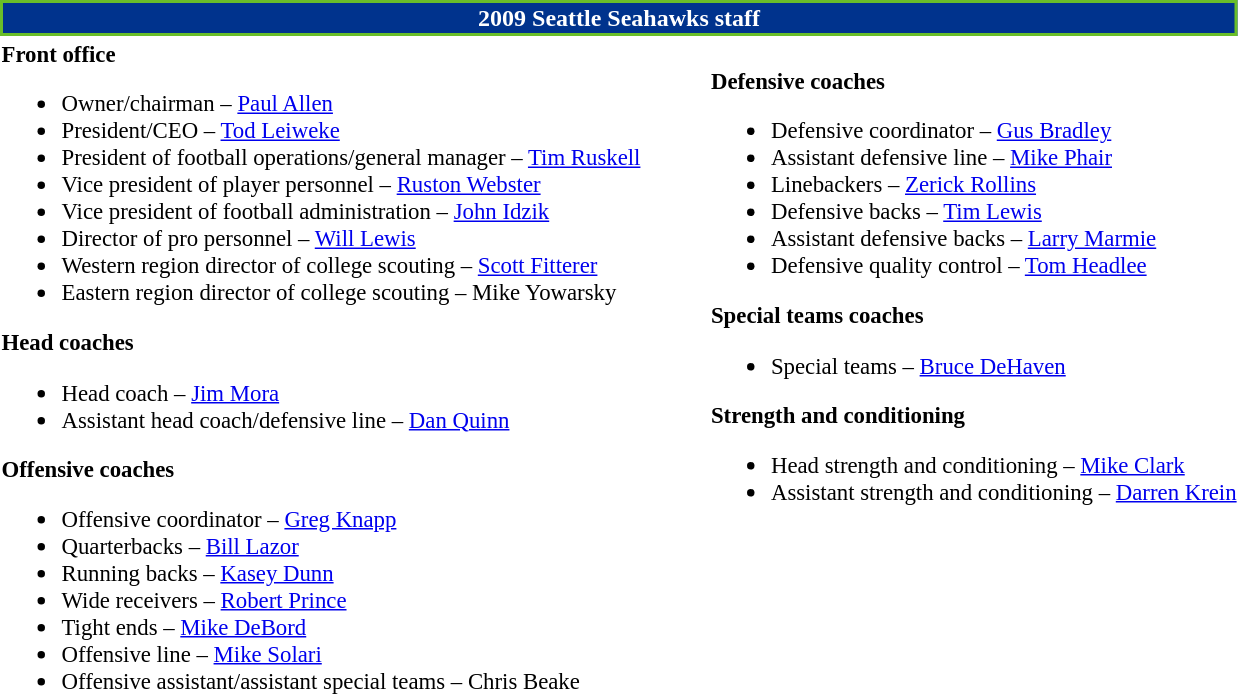<table class="toccolours" style="text-align: left;">
<tr>
<th colspan="7" style="background-color: #00338D; border: 2px solid #69BE28; color: white; text-align: center;">2009 Seattle Seahawks staff</th>
</tr>
<tr>
<td style="font-size: 95%;" valign="top"><strong>Front office</strong><br><ul><li>Owner/chairman – <a href='#'>Paul Allen</a></li><li>President/CEO – <a href='#'>Tod Leiweke</a></li><li>President of football operations/general manager – <a href='#'>Tim Ruskell</a></li><li>Vice president of player personnel – <a href='#'>Ruston Webster</a></li><li>Vice president of football administration – <a href='#'>John Idzik</a></li><li>Director of pro personnel – <a href='#'>Will Lewis</a></li><li>Western region director of college scouting – <a href='#'>Scott Fitterer</a></li><li>Eastern region director of college scouting – Mike Yowarsky</li></ul><strong>Head coaches</strong><ul><li>Head coach – <a href='#'>Jim Mora</a></li><li>Assistant head coach/defensive line – <a href='#'>Dan Quinn</a></li></ul><strong>Offensive coaches</strong><ul><li>Offensive coordinator – <a href='#'>Greg Knapp</a></li><li>Quarterbacks – <a href='#'>Bill Lazor</a></li><li>Running backs – <a href='#'>Kasey Dunn</a></li><li>Wide receivers – <a href='#'>Robert Prince</a></li><li>Tight ends – <a href='#'>Mike DeBord</a></li><li>Offensive line – <a href='#'>Mike Solari</a></li><li>Offensive assistant/assistant special teams – Chris Beake</li></ul></td>
<td width="35"> </td>
<td valign="top"></td>
<td style="font-size: 95%;" valign="top"><br><strong>Defensive coaches</strong><ul><li>Defensive coordinator – <a href='#'>Gus Bradley</a></li><li>Assistant defensive line – <a href='#'>Mike Phair</a></li><li>Linebackers – <a href='#'>Zerick Rollins</a></li><li>Defensive backs – <a href='#'>Tim Lewis</a></li><li>Assistant defensive backs – <a href='#'>Larry Marmie</a></li><li>Defensive quality control – <a href='#'>Tom Headlee</a></li></ul><strong>Special teams coaches</strong><ul><li>Special teams – <a href='#'>Bruce DeHaven</a></li></ul><strong>Strength and conditioning</strong><ul><li>Head strength and conditioning – <a href='#'>Mike Clark</a></li><li>Assistant strength and conditioning – <a href='#'>Darren Krein</a></li></ul></td>
</tr>
</table>
